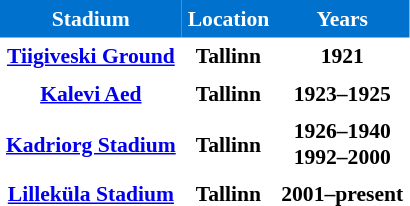<table cellpadding="4" cellspacing="0" style="margin: 0 1em 1em 0; font-size: 90%;">
<tr style="background:#0072CE;color:white">
<th>Stadium</th>
<th>Location</th>
<th>Years</th>
</tr>
<tr>
<th><a href='#'>Tiigiveski Ground</a></th>
<th>Tallinn</th>
<th>1921</th>
</tr>
<tr>
<th><a href='#'>Kalevi Aed</a></th>
<th>Tallinn</th>
<th>1923–1925</th>
</tr>
<tr>
<th><a href='#'>Kadriorg Stadium</a></th>
<th>Tallinn</th>
<th>1926–1940<br>1992–2000</th>
</tr>
<tr>
<th><a href='#'>Lilleküla Stadium</a></th>
<th>Tallinn</th>
<th>2001–present</th>
</tr>
</table>
